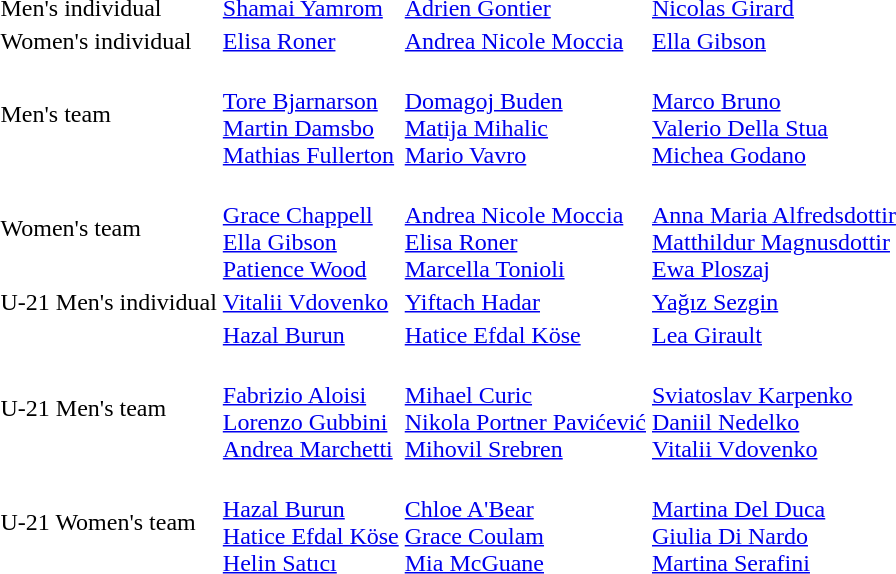<table>
<tr>
<td>Men's individual</td>
<td> <a href='#'>Shamai Yamrom</a></td>
<td> <a href='#'>Adrien Gontier</a></td>
<td> <a href='#'>Nicolas Girard</a></td>
</tr>
<tr>
<td>Women's individual</td>
<td> <a href='#'>Elisa Roner</a></td>
<td> <a href='#'>Andrea Nicole Moccia</a></td>
<td> <a href='#'>Ella Gibson</a></td>
</tr>
<tr>
<td>Men's team</td>
<td><br><a href='#'>Tore Bjarnarson</a><br><a href='#'>Martin Damsbo</a><br><a href='#'>Mathias Fullerton</a></td>
<td><br><a href='#'>Domagoj Buden</a><br><a href='#'>Matija Mihalic</a><br><a href='#'>Mario Vavro</a></td>
<td><br><a href='#'>Marco Bruno</a><br><a href='#'>Valerio Della Stua</a><br><a href='#'>Michea Godano</a></td>
</tr>
<tr>
<td>Women's team</td>
<td><br><a href='#'>Grace Chappell</a><br><a href='#'>Ella Gibson</a><br><a href='#'>Patience Wood</a></td>
<td><br><a href='#'>Andrea Nicole Moccia</a><br><a href='#'>Elisa Roner</a><br><a href='#'>Marcella Tonioli</a></td>
<td><br><a href='#'>Anna Maria Alfredsdottir</a><br><a href='#'>Matthildur Magnusdottir</a><br><a href='#'>Ewa Ploszaj</a></td>
</tr>
<tr>
<td>U-21 Men's individual</td>
<td> <a href='#'>Vitalii Vdovenko</a></td>
<td> <a href='#'>Yiftach Hadar</a></td>
<td> <a href='#'>Yağız Sezgin</a></td>
</tr>
<tr>
<td></td>
<td> <a href='#'>Hazal Burun</a></td>
<td> <a href='#'>Hatice Efdal Köse</a></td>
<td> <a href='#'>Lea Girault</a></td>
</tr>
<tr>
<td>U-21 Men's team</td>
<td><br><a href='#'>Fabrizio Aloisi</a><br><a href='#'>Lorenzo Gubbini</a><br><a href='#'>Andrea Marchetti</a></td>
<td><br><a href='#'>Mihael Curic</a><br><a href='#'>Nikola Portner Pavićević</a><br><a href='#'>Mihovil Srebren</a></td>
<td><br><a href='#'>Sviatoslav Karpenko</a><br><a href='#'>Daniil Nedelko</a><br><a href='#'>Vitalii Vdovenko</a></td>
</tr>
<tr>
<td>U-21 Women's team</td>
<td><br><a href='#'>Hazal Burun</a><br><a href='#'>Hatice Efdal Köse</a><br><a href='#'>Helin Satıcı</a></td>
<td><br><a href='#'>Chloe A'Bear</a><br><a href='#'>Grace Coulam</a><br><a href='#'>Mia McGuane</a></td>
<td><br><a href='#'>Martina Del Duca</a><br><a href='#'>Giulia Di Nardo</a><br><a href='#'>Martina Serafini</a></td>
</tr>
</table>
